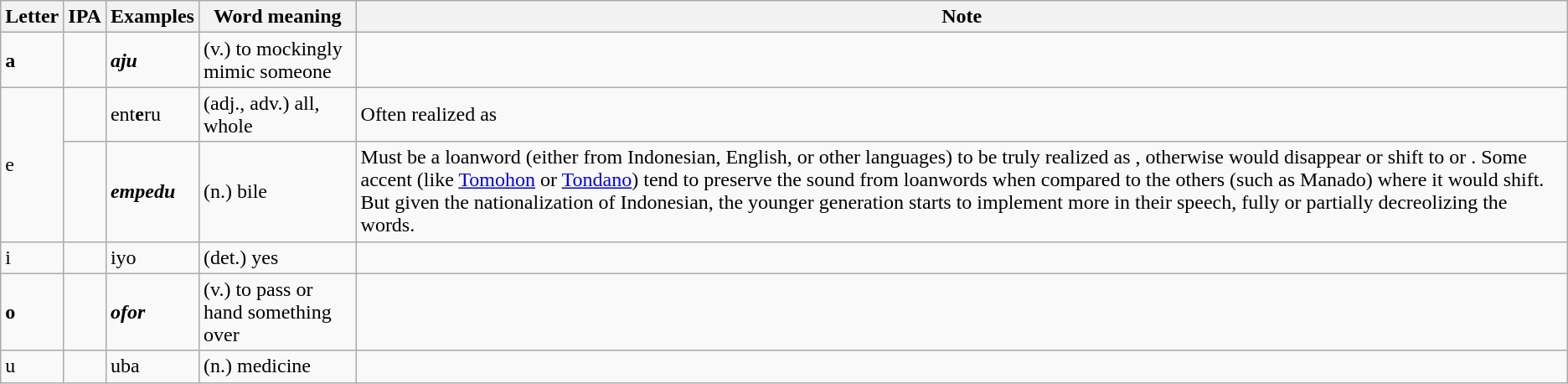<table class="wikitable">
<tr>
<th>Letter</th>
<th>IPA</th>
<th>Examples</th>
<th>Word meaning</th>
<th>Note</th>
</tr>
<tr>
<td><strong>a</strong></td>
<td></td>
<td><strong><em>a<strong>ju<em></td>
<td>(v.) to mockingly mimic someone</td>
<td></td>
</tr>
<tr>
<td rowspan="2"></strong>e<strong></td>
<td></td>
<td></em></strong>e</strong>nt<strong>e</strong>ru</em></td>
<td>(adj., adv.) all, whole</td>
<td>Often realized as </td>
</tr>
<tr>
<td></td>
<td><strong><em>e<strong>mp</strong>e<strong>du<em></td>
<td>(n.) bile</td>
<td>Must be a loanword (either from Indonesian, English, or other languages) to be truly realized as , otherwise would disappear or shift to  or . Some accent (like <a href='#'>Tomohon</a> or <a href='#'>Tondano</a>) tend to preserve the sound from loanwords when compared to the others (such as Manado) where it would shift. But given the nationalization of Indonesian, the younger generation starts to implement more  in their speech, fully or partially decreolizing the words.</td>
</tr>
<tr>
<td></strong>i<strong></td>
<td></td>
<td></em></strong>i</strong>yo</em></td>
<td>(det.) yes</td>
<td></td>
</tr>
<tr>
<td><strong>o</strong></td>
<td></td>
<td><strong><em>o<strong>f</strong>o<strong>r<em></td>
<td>(v.) to pass or hand something over</td>
<td></td>
</tr>
<tr>
<td></strong>u<strong></td>
<td></td>
<td></em></strong>u</strong>ba</em></td>
<td>(n.) medicine</td>
<td></td>
</tr>
</table>
